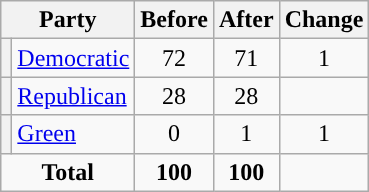<table class="wikitable" style="text-align:center;">
<tr>
<th colspan="2">Party</th>
<th>Before</th>
<th>After</th>
<th>Change</th>
</tr>
<tr>
<th style="background-color:"></th>
<td style="text-align:left;"><a href='#'>Democratic</a></td>
<td>72</td>
<td>71</td>
<td> 1</td>
</tr>
<tr>
<th style="background-color:"></th>
<td style="text-align:left;"><a href='#'>Republican</a></td>
<td>28</td>
<td>28</td>
<td></td>
</tr>
<tr>
<th style="background-color:"></th>
<td style="text-align:left;"><a href='#'>Green</a></td>
<td>0</td>
<td>1</td>
<td> 1</td>
</tr>
<tr>
<td colspan="2"><strong>Total</strong></td>
<td><strong>100</strong></td>
<td><strong>100</strong></td>
<td></td>
</tr>
</table>
